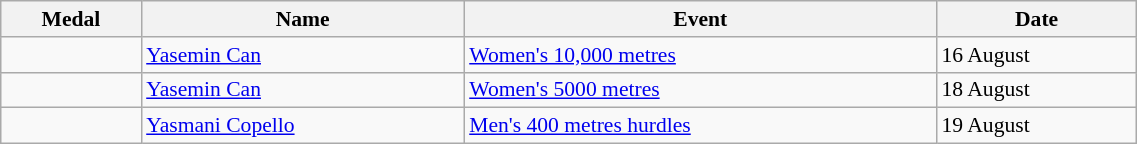<table class="wikitable" style="font-size:90%" width=60%>
<tr>
<th>Medal</th>
<th>Name</th>
<th>Event</th>
<th>Date</th>
</tr>
<tr>
<td></td>
<td><a href='#'>Yasemin Can</a></td>
<td><a href='#'>Women's 10,000 metres</a></td>
<td>16 August</td>
</tr>
<tr>
<td></td>
<td><a href='#'>Yasemin Can</a></td>
<td><a href='#'>Women's 5000 metres</a></td>
<td>18 August</td>
</tr>
<tr>
<td></td>
<td><a href='#'>Yasmani Copello</a></td>
<td><a href='#'>Men's 400 metres hurdles</a></td>
<td>19 August</td>
</tr>
</table>
